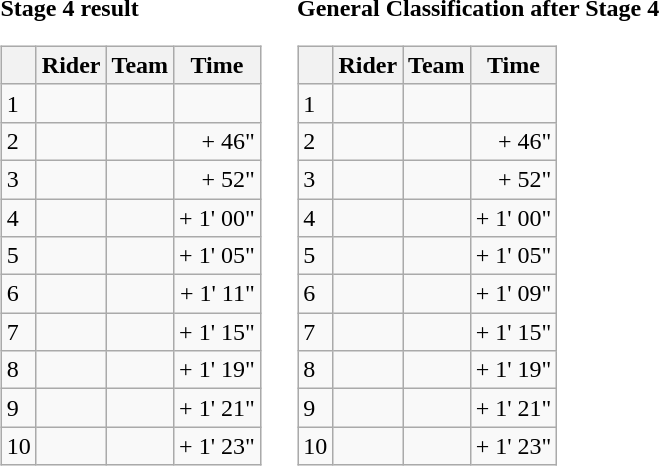<table>
<tr>
<td><strong>Stage 4 result</strong><br><table class="wikitable">
<tr>
<th></th>
<th>Rider</th>
<th>Team</th>
<th>Time</th>
</tr>
<tr>
<td>1</td>
<td></td>
<td></td>
<td align="right"></td>
</tr>
<tr>
<td>2</td>
<td></td>
<td></td>
<td align="right">+ 46"</td>
</tr>
<tr>
<td>3</td>
<td></td>
<td></td>
<td align="right">+ 52"</td>
</tr>
<tr>
<td>4</td>
<td></td>
<td></td>
<td align="right">+ 1' 00"</td>
</tr>
<tr>
<td>5</td>
<td></td>
<td></td>
<td align="right">+ 1' 05"</td>
</tr>
<tr>
<td>6</td>
<td></td>
<td></td>
<td align="right">+ 1' 11"</td>
</tr>
<tr>
<td>7</td>
<td></td>
<td></td>
<td align="right">+ 1' 15"</td>
</tr>
<tr>
<td>8</td>
<td></td>
<td></td>
<td align="right">+ 1' 19"</td>
</tr>
<tr>
<td>9</td>
<td></td>
<td></td>
<td align="right">+ 1' 21"</td>
</tr>
<tr>
<td>10</td>
<td></td>
<td></td>
<td align="right">+ 1' 23"</td>
</tr>
</table>
</td>
<td></td>
<td><strong>General Classification after Stage 4</strong><br><table class="wikitable">
<tr>
<th></th>
<th>Rider</th>
<th>Team</th>
<th>Time</th>
</tr>
<tr>
<td>1</td>
<td> </td>
<td></td>
<td align="right"></td>
</tr>
<tr>
<td>2</td>
<td></td>
<td></td>
<td align="right">+ 46"</td>
</tr>
<tr>
<td>3</td>
<td></td>
<td></td>
<td align="right">+ 52"</td>
</tr>
<tr>
<td>4</td>
<td></td>
<td></td>
<td align="right">+ 1' 00"</td>
</tr>
<tr>
<td>5</td>
<td></td>
<td></td>
<td align="right">+ 1' 05"</td>
</tr>
<tr>
<td>6</td>
<td></td>
<td></td>
<td align="right">+ 1' 09"</td>
</tr>
<tr>
<td>7</td>
<td></td>
<td></td>
<td align="right">+ 1' 15"</td>
</tr>
<tr>
<td>8</td>
<td> </td>
<td></td>
<td align="right">+ 1' 19"</td>
</tr>
<tr>
<td>9</td>
<td></td>
<td></td>
<td align="right">+ 1' 21"</td>
</tr>
<tr>
<td>10</td>
<td></td>
<td></td>
<td align="right">+ 1' 23"</td>
</tr>
</table>
</td>
</tr>
</table>
